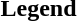<table>
<tr>
<td style="vertical-align:top;width:360px;"><strong>Legend </strong><br></td>
</tr>
</table>
